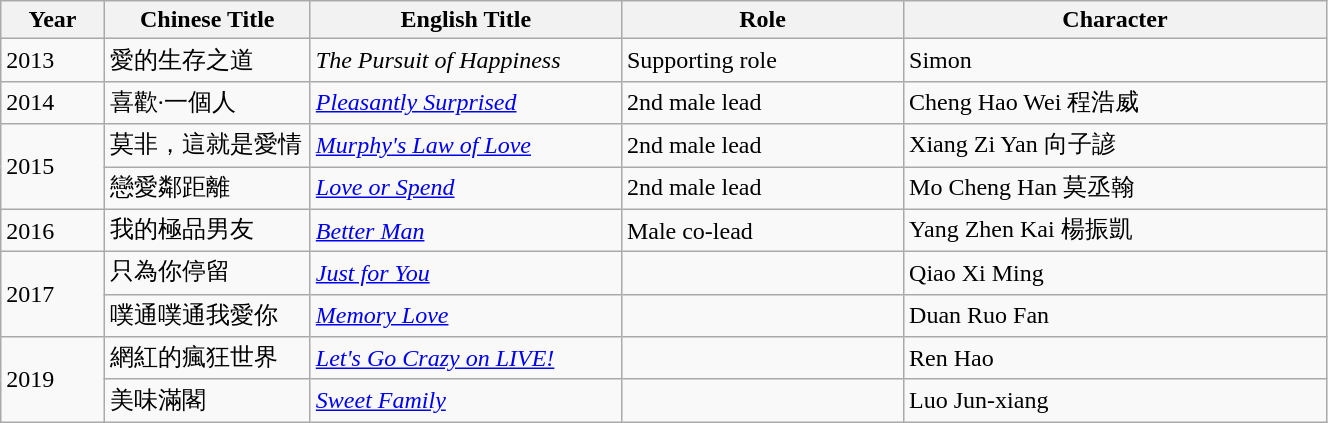<table class="wikitable" width=70%>
<tr>
<th>Year</th>
<th width="130px">Chinese Title</th>
<th width="200px">English Title</th>
<th>Role</th>
<th>Character</th>
</tr>
<tr>
<td>2013</td>
<td>愛的生存之道</td>
<td><em>The Pursuit of Happiness</em></td>
<td>Supporting role</td>
<td>Simon</td>
</tr>
<tr>
<td>2014</td>
<td>喜歡·一個人</td>
<td><em><a href='#'>Pleasantly Surprised</a></em></td>
<td>2nd male lead</td>
<td>Cheng Hao Wei 程浩威</td>
</tr>
<tr>
<td rowspan=2>2015</td>
<td>莫非，這就是愛情</td>
<td><em><a href='#'>Murphy's Law of Love</a></em></td>
<td>2nd male lead</td>
<td>Xiang Zi Yan 向子諺</td>
</tr>
<tr>
<td>戀愛鄰距離</td>
<td><em><a href='#'>Love or Spend</a></em></td>
<td>2nd male lead</td>
<td>Mo Cheng Han 莫丞翰</td>
</tr>
<tr>
<td>2016</td>
<td>我的極品男友</td>
<td><em><a href='#'>Better Man</a></em></td>
<td>Male co-lead</td>
<td>Yang Zhen Kai 楊振凱</td>
</tr>
<tr>
<td rowspan=2>2017</td>
<td>只為你停留</td>
<td><em><a href='#'>Just for You</a></em></td>
<td></td>
<td>Qiao Xi Ming</td>
</tr>
<tr>
<td>噗通噗通我愛你</td>
<td><em><a href='#'>Memory Love</a></em></td>
<td></td>
<td>Duan Ruo Fan</td>
</tr>
<tr>
<td rowspan=2>2019</td>
<td>網紅的瘋狂世界</td>
<td><em><a href='#'>Let's Go Crazy on LIVE!</a></em></td>
<td></td>
<td>Ren Hao</td>
</tr>
<tr>
<td>美味滿閣</td>
<td><em><a href='#'>Sweet Family</a></em></td>
<td></td>
<td>Luo Jun-xiang</td>
</tr>
</table>
